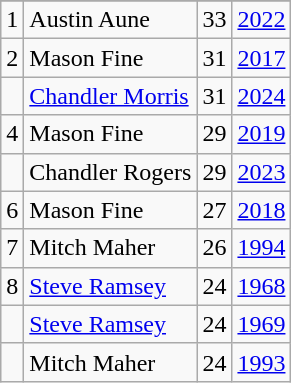<table class="wikitable">
<tr>
</tr>
<tr>
<td>1</td>
<td>Austin Aune</td>
<td>33</td>
<td><a href='#'>2022</a></td>
</tr>
<tr>
<td>2</td>
<td>Mason Fine</td>
<td>31</td>
<td><a href='#'>2017</a></td>
</tr>
<tr>
<td></td>
<td><a href='#'>Chandler Morris</a></td>
<td>31</td>
<td><a href='#'>2024</a></td>
</tr>
<tr>
<td>4</td>
<td>Mason Fine</td>
<td>29</td>
<td><a href='#'>2019</a></td>
</tr>
<tr>
<td></td>
<td>Chandler Rogers</td>
<td>29</td>
<td><a href='#'>2023</a></td>
</tr>
<tr>
<td>6</td>
<td>Mason Fine</td>
<td>27</td>
<td><a href='#'>2018</a></td>
</tr>
<tr>
<td>7</td>
<td>Mitch Maher</td>
<td>26</td>
<td><a href='#'>1994</a></td>
</tr>
<tr>
<td>8</td>
<td><a href='#'>Steve Ramsey</a></td>
<td>24</td>
<td><a href='#'>1968</a></td>
</tr>
<tr>
<td></td>
<td><a href='#'>Steve Ramsey</a></td>
<td>24</td>
<td><a href='#'>1969</a></td>
</tr>
<tr>
<td></td>
<td>Mitch Maher</td>
<td>24</td>
<td><a href='#'>1993</a></td>
</tr>
</table>
